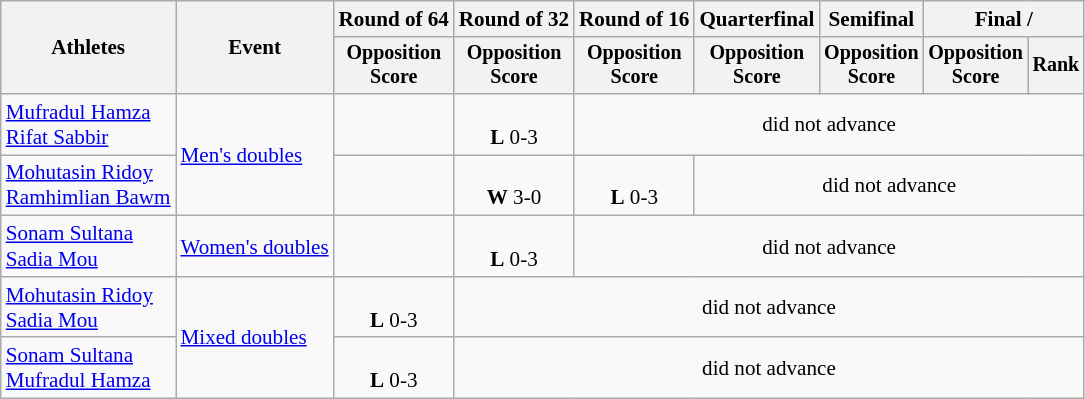<table class=wikitable style=font-size:88%;text-align:center>
<tr>
<th rowspan=2>Athletes</th>
<th rowspan=2>Event</th>
<th>Round of 64</th>
<th>Round of 32</th>
<th>Round of 16</th>
<th>Quarterfinal</th>
<th>Semifinal</th>
<th colspan=2>Final / </th>
</tr>
<tr style=font-size:95%>
<th>Opposition<br>Score</th>
<th>Opposition<br>Score</th>
<th>Opposition<br>Score</th>
<th>Opposition<br>Score</th>
<th>Opposition<br>Score</th>
<th>Opposition<br>Score</th>
<th>Rank</th>
</tr>
<tr>
<td align=left><a href='#'>Mufradul Hamza</a><br><a href='#'>Rifat Sabbir</a></td>
<td align=left rowspan=2><a href='#'>Men's doubles</a></td>
<td></td>
<td> <br> <strong>L</strong> 0-3</td>
<td colspan=5>did not advance</td>
</tr>
<tr>
<td align=left><a href='#'>Mohutasin Ridoy</a><br><a href='#'>Ramhimlian Bawm</a></td>
<td></td>
<td> <br> <strong>W</strong> 3-0</td>
<td> <br><strong>L</strong> 0-3</td>
<td colspan=4>did not advance</td>
</tr>
<tr>
<td align=left><a href='#'>Sonam Sultana</a><br><a href='#'>Sadia Mou</a></td>
<td align=left><a href='#'>Women's doubles</a></td>
<td></td>
<td> <br><strong>L</strong> 0-3</td>
<td Colspan=5>did not advance</td>
</tr>
<tr>
<td align=left><a href='#'>Mohutasin Ridoy</a><br><a href='#'>Sadia Mou</a></td>
<td align=left rowspan=2><a href='#'>Mixed doubles</a></td>
<td> <br><strong>L</strong> 0-3</td>
<td Colspan=6>did not advance</td>
</tr>
<tr>
<td align=left><a href='#'>Sonam Sultana</a><br><a href='#'>Mufradul Hamza</a></td>
<td> <br><strong>L</strong> 0-3</td>
<td Colspan=6>did not advance</td>
</tr>
</table>
